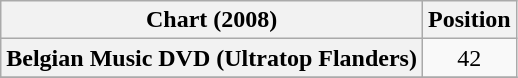<table class="wikitable plainrowheaders sortable" style="text-align:center;">
<tr>
<th scope="col">Chart (2008)</th>
<th scope="col">Position</th>
</tr>
<tr>
<th scope="row">Belgian Music DVD (Ultratop Flanders)</th>
<td>42</td>
</tr>
<tr>
</tr>
</table>
